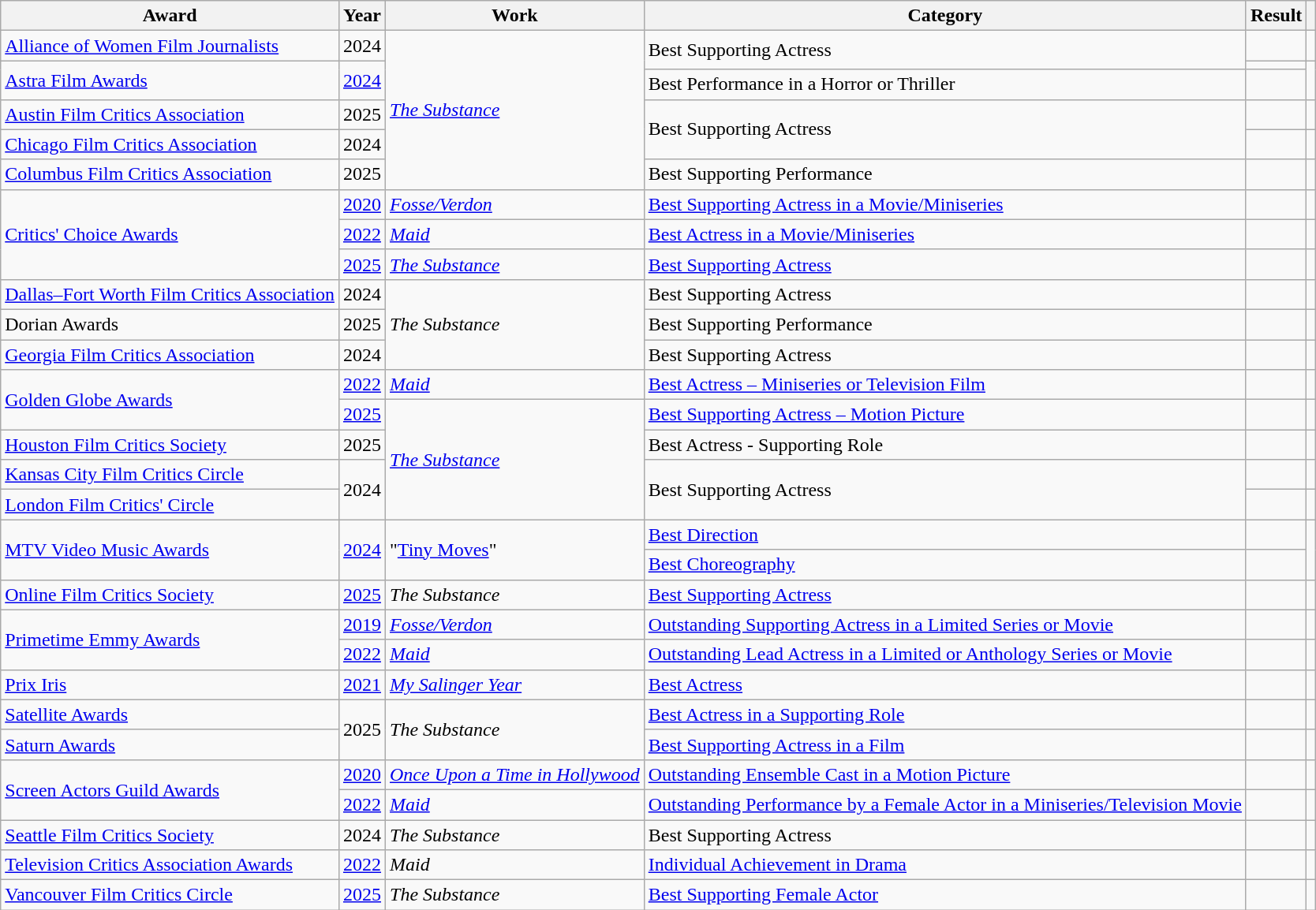<table class="wikitable sortable plainrowheaders">
<tr>
<th scope="col">Award</th>
<th scope="col">Year</th>
<th scope="col">Work</th>
<th scope="col">Category</th>
<th scope="col">Result</th>
<th scope="col" class="unsortable"></th>
</tr>
<tr>
<td><a href='#'>Alliance of Women Film Journalists</a></td>
<td>2024</td>
<td rowspan="6"><em><a href='#'>The Substance</a></em></td>
<td rowspan="2">Best Supporting Actress</td>
<td></td>
<td></td>
</tr>
<tr>
<td rowspan="2"><a href='#'>Astra Film Awards</a></td>
<td rowspan="2"><a href='#'>2024</a></td>
<td></td>
<td rowspan="2" align="center"></td>
</tr>
<tr>
<td>Best Performance in a Horror or Thriller</td>
<td></td>
</tr>
<tr>
<td><a href='#'>Austin Film Critics Association</a></td>
<td>2025</td>
<td rowspan="2">Best Supporting Actress</td>
<td></td>
<td></td>
</tr>
<tr>
<td><a href='#'>Chicago Film Critics Association</a></td>
<td>2024</td>
<td></td>
<td></td>
</tr>
<tr>
<td><a href='#'>Columbus Film Critics Association</a></td>
<td>2025</td>
<td>Best Supporting Performance</td>
<td></td>
<td></td>
</tr>
<tr>
<td rowspan="3"><a href='#'>Critics' Choice Awards</a></td>
<td><a href='#'>2020</a></td>
<td><em><a href='#'>Fosse/Verdon</a></em></td>
<td><a href='#'>Best Supporting Actress in a Movie/Miniseries</a></td>
<td></td>
<td align="center"></td>
</tr>
<tr>
<td><a href='#'>2022</a></td>
<td><em><a href='#'>Maid</a></em></td>
<td><a href='#'>Best Actress in a Movie/Miniseries</a></td>
<td></td>
<td align="center"></td>
</tr>
<tr>
<td><a href='#'>2025</a></td>
<td><em><a href='#'>The Substance</a></em></td>
<td><a href='#'>Best Supporting Actress</a></td>
<td></td>
<td></td>
</tr>
<tr>
<td><a href='#'>Dallas–Fort Worth Film Critics Association</a></td>
<td>2024</td>
<td rowspan="3"><em>The Substance</em></td>
<td>Best Supporting Actress</td>
<td></td>
<td></td>
</tr>
<tr>
<td>Dorian Awards</td>
<td>2025</td>
<td>Best Supporting Performance</td>
<td></td>
<td></td>
</tr>
<tr>
<td><a href='#'>Georgia Film Critics Association</a></td>
<td>2024</td>
<td>Best Supporting Actress</td>
<td></td>
<td></td>
</tr>
<tr>
<td rowspan="2"><a href='#'>Golden Globe Awards</a></td>
<td><a href='#'>2022</a></td>
<td><em><a href='#'>Maid</a></em></td>
<td><a href='#'>Best Actress – Miniseries or Television Film</a></td>
<td></td>
<td align="center"></td>
</tr>
<tr>
<td><a href='#'>2025</a></td>
<td rowspan="4"><em><a href='#'>The Substance</a></em></td>
<td><a href='#'>Best Supporting Actress – Motion Picture</a></td>
<td></td>
<td align="center"></td>
</tr>
<tr>
<td><a href='#'>Houston Film Critics Society</a></td>
<td>2025</td>
<td>Best Actress - Supporting Role</td>
<td></td>
<td></td>
</tr>
<tr>
<td><a href='#'>Kansas City Film Critics Circle</a></td>
<td rowspan="2">2024</td>
<td rowspan="2">Best Supporting Actress</td>
<td></td>
<td></td>
</tr>
<tr>
<td><a href='#'>London Film Critics' Circle</a></td>
<td></td>
<td></td>
</tr>
<tr>
<td rowspan="2"><a href='#'>MTV Video Music Awards</a></td>
<td rowspan="2"><a href='#'>2024</a></td>
<td rowspan="2">"<a href='#'>Tiny Moves</a>"</td>
<td><a href='#'>Best Direction</a> </td>
<td></td>
<td rowspan="2"; align="center"></td>
</tr>
<tr>
<td><a href='#'>Best Choreography</a></td>
<td></td>
</tr>
<tr>
<td><a href='#'>Online Film Critics Society</a></td>
<td><a href='#'>2025</a></td>
<td><em>The Substance</em></td>
<td><a href='#'>Best Supporting Actress</a></td>
<td></td>
<td></td>
</tr>
<tr>
<td rowspan="2"><a href='#'>Primetime Emmy Awards</a></td>
<td><a href='#'>2019</a></td>
<td><em><a href='#'>Fosse/Verdon</a></em></td>
<td><a href='#'>Outstanding Supporting Actress in a Limited Series or Movie</a></td>
<td></td>
<td align="center"></td>
</tr>
<tr>
<td><a href='#'>2022</a></td>
<td><em><a href='#'>Maid</a></em></td>
<td><a href='#'>Outstanding Lead Actress in a Limited or Anthology Series or Movie</a></td>
<td></td>
<td align="center"></td>
</tr>
<tr>
<td><a href='#'>Prix Iris</a></td>
<td><a href='#'>2021</a></td>
<td><em><a href='#'>My Salinger Year</a></em></td>
<td><a href='#'>Best Actress</a></td>
<td></td>
<td align="center"></td>
</tr>
<tr>
<td><a href='#'>Satellite Awards</a></td>
<td rowspan="2">2025</td>
<td rowspan="2"><em>The Substance</em></td>
<td><a href='#'>Best Actress in a Supporting Role</a></td>
<td></td>
<td></td>
</tr>
<tr>
<td><a href='#'>Saturn Awards</a></td>
<td><a href='#'>Best Supporting Actress in a Film</a></td>
<td></td>
<td></td>
</tr>
<tr>
<td rowspan="2"><a href='#'>Screen Actors Guild Awards</a></td>
<td><a href='#'>2020</a></td>
<td><em><a href='#'>Once Upon a Time in Hollywood</a></em></td>
<td><a href='#'>Outstanding Ensemble Cast in a Motion Picture</a></td>
<td></td>
<td align="center"></td>
</tr>
<tr>
<td><a href='#'>2022</a></td>
<td><em><a href='#'>Maid</a></em></td>
<td><a href='#'>Outstanding Performance by a Female Actor in a Miniseries/Television Movie</a></td>
<td></td>
<td align="center"></td>
</tr>
<tr>
<td><a href='#'>Seattle Film Critics Society</a></td>
<td>2024</td>
<td><em>The Substance</em></td>
<td>Best Supporting Actress</td>
<td></td>
<td></td>
</tr>
<tr>
<td><a href='#'>Television Critics Association Awards</a></td>
<td><a href='#'>2022</a></td>
<td><em>Maid</em></td>
<td><a href='#'>Individual Achievement in Drama</a></td>
<td></td>
<td align="center"><br></td>
</tr>
<tr>
<td><a href='#'>Vancouver Film Critics Circle</a></td>
<td><a href='#'>2025</a></td>
<td><em>The Substance</em></td>
<td><a href='#'>Best Supporting Female Actor</a></td>
<td></td>
<td></td>
</tr>
</table>
